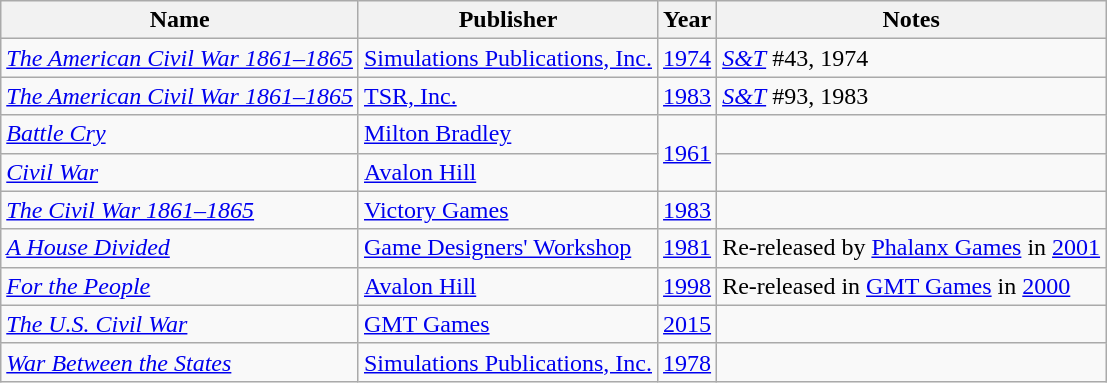<table class="wikitable">
<tr>
<th>Name</th>
<th>Publisher</th>
<th>Year</th>
<th>Notes</th>
</tr>
<tr>
<td><em><a href='#'>The American Civil War 1861–1865</a></em></td>
<td><a href='#'>Simulations Publications, Inc.</a></td>
<td><a href='#'>1974</a></td>
<td><em><a href='#'>S&T</a></em> #43, 1974</td>
</tr>
<tr>
<td><em><a href='#'>The American Civil War 1861–1865</a></em></td>
<td><a href='#'>TSR, Inc.</a></td>
<td><a href='#'>1983</a></td>
<td><em><a href='#'>S&T</a></em> #93, 1983</td>
</tr>
<tr>
<td><em><a href='#'>Battle Cry</a></em></td>
<td><a href='#'>Milton Bradley</a></td>
<td rowspan="2"><a href='#'>1961</a></td>
<td></td>
</tr>
<tr>
<td><em><a href='#'>Civil War</a></em></td>
<td><a href='#'>Avalon Hill</a></td>
<td></td>
</tr>
<tr>
<td><em><a href='#'>The Civil War 1861–1865</a></em></td>
<td><a href='#'>Victory Games</a></td>
<td><a href='#'>1983</a></td>
<td></td>
</tr>
<tr>
<td><em><a href='#'>A House Divided</a></em></td>
<td><a href='#'>Game Designers' Workshop</a></td>
<td><a href='#'>1981</a></td>
<td>Re-released by <a href='#'>Phalanx Games</a> in <a href='#'>2001</a></td>
</tr>
<tr>
<td><em><a href='#'>For the People</a></em></td>
<td><a href='#'>Avalon Hill</a></td>
<td><a href='#'>1998</a></td>
<td>Re-released in <a href='#'>GMT Games</a> in <a href='#'>2000</a></td>
</tr>
<tr>
<td><em><a href='#'>The U.S. Civil War</a></em></td>
<td><a href='#'>GMT Games</a></td>
<td><a href='#'>2015</a></td>
<td></td>
</tr>
<tr>
<td><em><a href='#'>War Between the States</a></em></td>
<td><a href='#'>Simulations Publications, Inc.</a></td>
<td><a href='#'>1978</a></td>
<td></td>
</tr>
</table>
